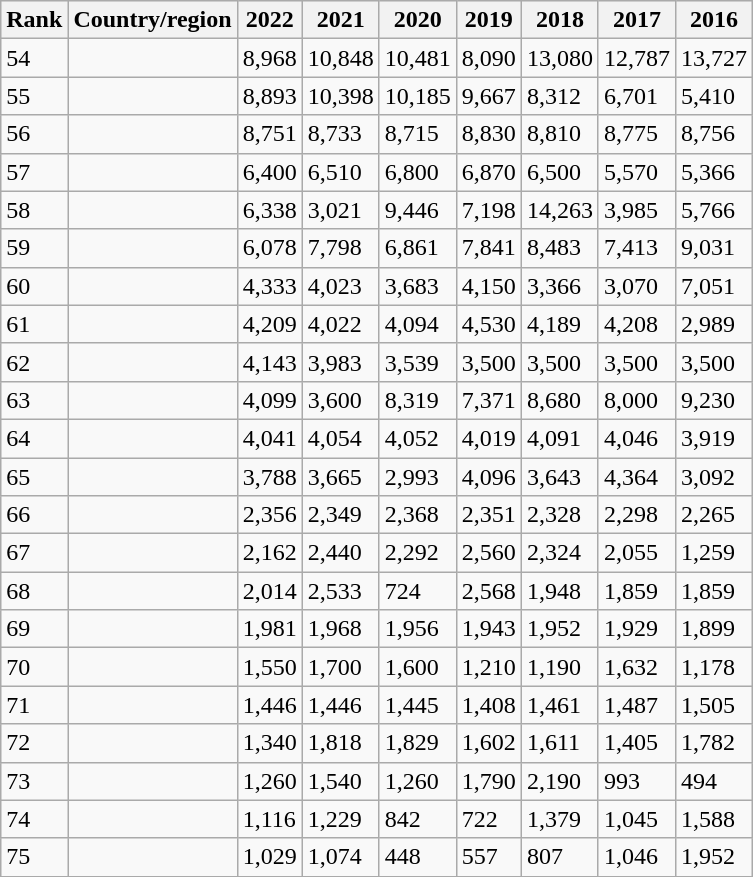<table class="wikitable sortable">
<tr bgcolor="#ececec">
<th>Rank</th>
<th>Country/region</th>
<th>2022</th>
<th>2021</th>
<th>2020</th>
<th>2019</th>
<th>2018</th>
<th>2017</th>
<th>2016</th>
</tr>
<tr>
<td>54</td>
<td></td>
<td align="left">8,968</td>
<td align="left">10,848</td>
<td align="left">10,481</td>
<td align="left">8,090</td>
<td align="left">13,080</td>
<td align="left">12,787</td>
<td align="left">13,727</td>
</tr>
<tr>
<td>55</td>
<td></td>
<td align="left">8,893</td>
<td align="left">10,398</td>
<td align="left">10,185</td>
<td align="left">9,667</td>
<td align="left">8,312</td>
<td align="left">6,701</td>
<td align="left">5,410</td>
</tr>
<tr>
<td>56</td>
<td></td>
<td align="left">8,751</td>
<td align="left">8,733</td>
<td align="left">8,715</td>
<td align="left">8,830</td>
<td align="left">8,810</td>
<td align="left">8,775</td>
<td align="left">8,756</td>
</tr>
<tr>
<td>57</td>
<td></td>
<td align="left">6,400</td>
<td align="left">6,510</td>
<td align="left">6,800</td>
<td align="left">6,870</td>
<td align="left">6,500</td>
<td align="left">5,570</td>
<td align="left">5,366</td>
</tr>
<tr>
<td>58</td>
<td></td>
<td align="left">6,338</td>
<td align="left">3,021</td>
<td align="left">9,446</td>
<td align="left">7,198</td>
<td align="left">14,263</td>
<td align="left">3,985</td>
<td align="left">5,766</td>
</tr>
<tr>
<td>59</td>
<td></td>
<td align="left">6,078</td>
<td align="left">7,798</td>
<td align="left">6,861</td>
<td align="left">7,841</td>
<td align="left">8,483</td>
<td align="left">7,413</td>
<td align="left">9,031</td>
</tr>
<tr>
<td>60</td>
<td></td>
<td align="left">4,333</td>
<td align="left">4,023</td>
<td align="left">3,683</td>
<td align="left">4,150</td>
<td align="left">3,366</td>
<td align="left">3,070</td>
<td align="left">7,051</td>
</tr>
<tr>
<td>61</td>
<td></td>
<td align="left">4,209</td>
<td align="left">4,022</td>
<td align="left">4,094</td>
<td align="left">4,530</td>
<td align="left">4,189</td>
<td align="left">4,208</td>
<td align="left">2,989</td>
</tr>
<tr>
<td>62</td>
<td></td>
<td align="left">4,143</td>
<td align="left">3,983</td>
<td align="left">3,539</td>
<td align="left">3,500</td>
<td align="left">3,500</td>
<td align="left">3,500</td>
<td align="left">3,500</td>
</tr>
<tr>
<td>63</td>
<td></td>
<td align="left">4,099</td>
<td align="left">3,600</td>
<td align="left">8,319</td>
<td align="left">7,371</td>
<td align="left">8,680</td>
<td align="left">8,000</td>
<td align="left">9,230</td>
</tr>
<tr>
<td>64</td>
<td></td>
<td align="left">4,041</td>
<td align="left">4,054</td>
<td align="left">4,052</td>
<td align="left">4,019</td>
<td align="left">4,091</td>
<td align="left">4,046</td>
<td align="left">3,919</td>
</tr>
<tr>
<td>65</td>
<td></td>
<td align="left">3,788</td>
<td align="left">3,665</td>
<td align="left">2,993</td>
<td align="left">4,096</td>
<td align="left">3,643</td>
<td align="left">4,364</td>
<td align="left">3,092</td>
</tr>
<tr>
<td>66</td>
<td></td>
<td align="left">2,356</td>
<td align="left">2,349</td>
<td align="left">2,368</td>
<td align="left">2,351</td>
<td align="left">2,328</td>
<td align="left">2,298</td>
<td align="left">2,265</td>
</tr>
<tr>
<td>67</td>
<td></td>
<td align="left">2,162</td>
<td align="left">2,440</td>
<td align="left">2,292</td>
<td align="left">2,560</td>
<td align="left">2,324</td>
<td align="left">2,055</td>
<td align="left">1,259</td>
</tr>
<tr>
<td>68</td>
<td></td>
<td align="left">2,014</td>
<td align="left">2,533</td>
<td align="left">724</td>
<td align="left">2,568</td>
<td align="left">1,948</td>
<td align="left">1,859</td>
<td align="left">1,859</td>
</tr>
<tr>
<td>69</td>
<td></td>
<td align="left">1,981</td>
<td align="left">1,968</td>
<td align="left">1,956</td>
<td align="left">1,943</td>
<td align="left">1,952</td>
<td align="left">1,929</td>
<td align="left">1,899</td>
</tr>
<tr>
<td>70</td>
<td></td>
<td align="left">1,550</td>
<td align="left">1,700</td>
<td align="left">1,600</td>
<td align="left">1,210</td>
<td align="left">1,190</td>
<td align="left">1,632</td>
<td align="left">1,178</td>
</tr>
<tr>
<td>71</td>
<td></td>
<td align="left">1,446</td>
<td align="left">1,446</td>
<td align="left">1,445</td>
<td align="left">1,408</td>
<td align="left">1,461</td>
<td align="left">1,487</td>
<td align="left">1,505</td>
</tr>
<tr>
<td>72</td>
<td></td>
<td align="left">1,340</td>
<td align="left">1,818</td>
<td align="left">1,829</td>
<td align="left">1,602</td>
<td align="left">1,611</td>
<td align="left">1,405</td>
<td align="left">1,782</td>
</tr>
<tr>
<td>73</td>
<td></td>
<td align="left">1,260</td>
<td align="left">1,540</td>
<td align="left">1,260</td>
<td align="left">1,790</td>
<td align="left">2,190</td>
<td align="left">993</td>
<td align="left">494</td>
</tr>
<tr>
<td>74</td>
<td></td>
<td align="left">1,116</td>
<td align="left">1,229</td>
<td align="left">842</td>
<td align="left">722</td>
<td align="left">1,379</td>
<td align="left">1,045</td>
<td align="left">1,588</td>
</tr>
<tr>
<td>75</td>
<td></td>
<td align="left">1,029</td>
<td align="left">1,074</td>
<td align="left">448</td>
<td align="left">557</td>
<td align="left">807</td>
<td align="left">1,046</td>
<td align="left">1,952</td>
</tr>
<tr>
</tr>
</table>
